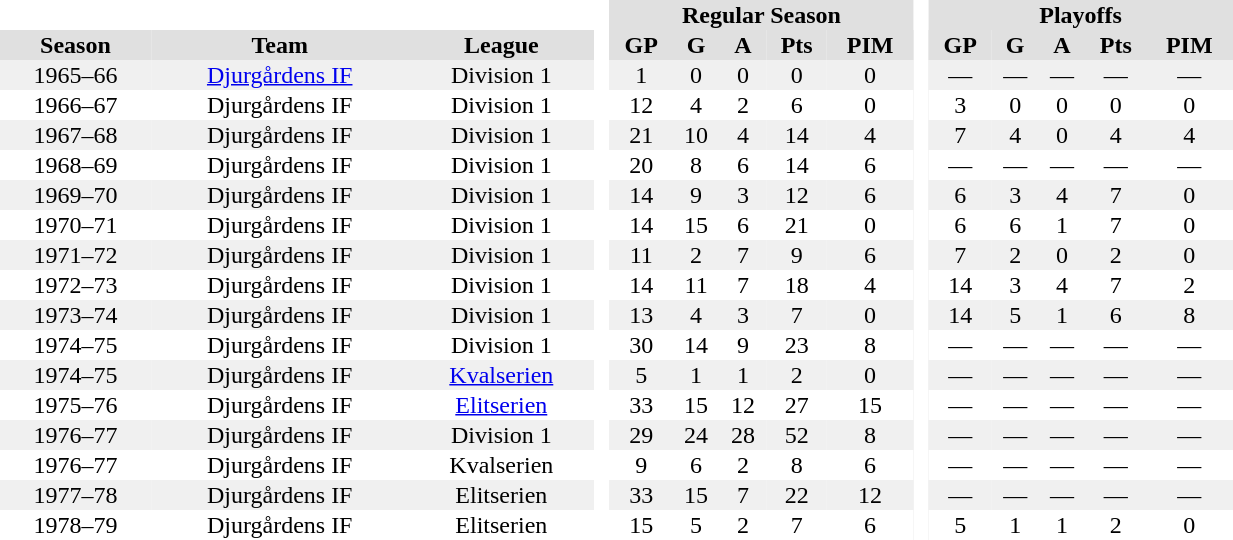<table BORDER="0" CELLPADDING="1" CELLSPACING="0" width="65%" style="text-align:center">
<tr bgcolor="#e0e0e0">
<th colspan="3" bgcolor="#ffffff"> </th>
<th rowspan="99" bgcolor="#ffffff"> </th>
<th colspan="5">Regular Season</th>
<th rowspan="99" bgcolor="#ffffff"> </th>
<th colspan="5">Playoffs</th>
</tr>
<tr bgcolor="#e0e0e0">
<th>Season</th>
<th>Team</th>
<th>League</th>
<th>GP</th>
<th>G</th>
<th>A</th>
<th>Pts</th>
<th>PIM</th>
<th>GP</th>
<th>G</th>
<th>A</th>
<th>Pts</th>
<th>PIM</th>
</tr>
<tr bgcolor="#f0f0f0">
<td>1965–66</td>
<td><a href='#'>Djurgårdens IF</a></td>
<td>Division 1</td>
<td>1</td>
<td>0</td>
<td>0</td>
<td>0</td>
<td>0</td>
<td>—</td>
<td>—</td>
<td>—</td>
<td>—</td>
<td>—</td>
</tr>
<tr>
<td>1966–67</td>
<td>Djurgårdens IF</td>
<td>Division 1</td>
<td>12</td>
<td>4</td>
<td>2</td>
<td>6</td>
<td>0</td>
<td>3</td>
<td>0</td>
<td>0</td>
<td>0</td>
<td>0</td>
</tr>
<tr bgcolor="#f0f0f0">
<td>1967–68</td>
<td>Djurgårdens IF</td>
<td>Division 1</td>
<td>21</td>
<td>10</td>
<td>4</td>
<td>14</td>
<td>4</td>
<td>7</td>
<td>4</td>
<td>0</td>
<td>4</td>
<td>4</td>
</tr>
<tr>
<td>1968–69</td>
<td>Djurgårdens IF</td>
<td>Division 1</td>
<td>20</td>
<td>8</td>
<td>6</td>
<td>14</td>
<td>6</td>
<td>—</td>
<td>—</td>
<td>—</td>
<td>—</td>
<td>—</td>
</tr>
<tr bgcolor="#f0f0f0">
<td>1969–70</td>
<td>Djurgårdens IF</td>
<td>Division 1</td>
<td>14</td>
<td>9</td>
<td>3</td>
<td>12</td>
<td>6</td>
<td>6</td>
<td>3</td>
<td>4</td>
<td>7</td>
<td>0</td>
</tr>
<tr>
<td>1970–71</td>
<td>Djurgårdens IF</td>
<td>Division 1</td>
<td>14</td>
<td>15</td>
<td>6</td>
<td>21</td>
<td>0</td>
<td>6</td>
<td>6</td>
<td>1</td>
<td>7</td>
<td>0</td>
</tr>
<tr bgcolor="#f0f0f0">
<td>1971–72</td>
<td>Djurgårdens IF</td>
<td>Division 1</td>
<td>11</td>
<td>2</td>
<td>7</td>
<td>9</td>
<td>6</td>
<td>7</td>
<td>2</td>
<td>0</td>
<td>2</td>
<td>0</td>
</tr>
<tr>
<td>1972–73</td>
<td>Djurgårdens IF</td>
<td>Division 1</td>
<td>14</td>
<td>11</td>
<td>7</td>
<td>18</td>
<td>4</td>
<td>14</td>
<td>3</td>
<td>4</td>
<td>7</td>
<td>2</td>
</tr>
<tr bgcolor="#f0f0f0">
<td>1973–74</td>
<td>Djurgårdens IF</td>
<td>Division 1</td>
<td>13</td>
<td>4</td>
<td>3</td>
<td>7</td>
<td>0</td>
<td>14</td>
<td>5</td>
<td>1</td>
<td>6</td>
<td>8</td>
</tr>
<tr>
<td>1974–75</td>
<td>Djurgårdens IF</td>
<td>Division 1</td>
<td>30</td>
<td>14</td>
<td>9</td>
<td>23</td>
<td>8</td>
<td>—</td>
<td>—</td>
<td>—</td>
<td>—</td>
<td>—</td>
</tr>
<tr bgcolor="#f0f0f0">
<td>1974–75</td>
<td>Djurgårdens IF</td>
<td><a href='#'>Kvalserien</a></td>
<td>5</td>
<td>1</td>
<td>1</td>
<td>2</td>
<td>0</td>
<td>—</td>
<td>—</td>
<td>—</td>
<td>—</td>
<td>—</td>
</tr>
<tr>
<td>1975–76</td>
<td>Djurgårdens IF</td>
<td><a href='#'>Elitserien</a></td>
<td>33</td>
<td>15</td>
<td>12</td>
<td>27</td>
<td>15</td>
<td>—</td>
<td>—</td>
<td>—</td>
<td>—</td>
<td>—</td>
</tr>
<tr bgcolor="#f0f0f0">
<td>1976–77</td>
<td>Djurgårdens IF</td>
<td>Division 1</td>
<td>29</td>
<td>24</td>
<td>28</td>
<td>52</td>
<td>8</td>
<td>—</td>
<td>—</td>
<td>—</td>
<td>—</td>
<td>—</td>
</tr>
<tr>
<td>1976–77</td>
<td>Djurgårdens IF</td>
<td>Kvalserien</td>
<td>9</td>
<td>6</td>
<td>2</td>
<td>8</td>
<td>6</td>
<td>—</td>
<td>—</td>
<td>—</td>
<td>—</td>
<td>—</td>
</tr>
<tr bgcolor="#f0f0f0">
<td>1977–78</td>
<td>Djurgårdens IF</td>
<td>Elitserien</td>
<td>33</td>
<td>15</td>
<td>7</td>
<td>22</td>
<td>12</td>
<td>—</td>
<td>—</td>
<td>—</td>
<td>—</td>
<td>—</td>
</tr>
<tr>
<td>1978–79</td>
<td>Djurgårdens IF</td>
<td>Elitserien</td>
<td>15</td>
<td>5</td>
<td>2</td>
<td>7</td>
<td>6</td>
<td>5</td>
<td>1</td>
<td>1</td>
<td>2</td>
<td>0</td>
</tr>
<tr>
</tr>
</table>
